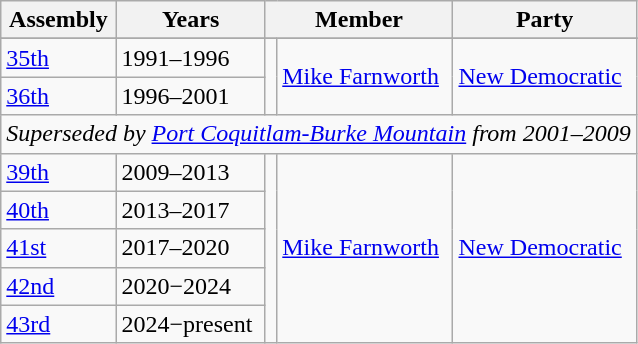<table class="wikitable">
<tr>
<th>Assembly</th>
<th>Years</th>
<th colspan="2">Member</th>
<th>Party</th>
</tr>
<tr>
</tr>
<tr>
<td><a href='#'>35th</a></td>
<td>1991–1996</td>
<td rowspan="2" ></td>
<td rowspan="2"><a href='#'>Mike Farnworth</a></td>
<td rowspan="2"><a href='#'>New Democratic</a></td>
</tr>
<tr>
<td><a href='#'>36th</a></td>
<td>1996–2001</td>
</tr>
<tr>
<td style="text-align: center;" colspan="5"><em>Superseded by <a href='#'>Port Coquitlam-Burke Mountain</a> from 2001–2009</em></td>
</tr>
<tr>
<td><a href='#'>39th</a></td>
<td>2009–2013</td>
<td rowspan="5" ></td>
<td rowspan="5"><a href='#'>Mike Farnworth</a></td>
<td rowspan="5"><a href='#'>New Democratic</a></td>
</tr>
<tr>
<td><a href='#'>40th</a></td>
<td>2013–2017</td>
</tr>
<tr>
<td><a href='#'>41st</a></td>
<td>2017–2020</td>
</tr>
<tr>
<td><a href='#'>42nd</a></td>
<td>2020−2024</td>
</tr>
<tr>
<td><a href='#'>43rd</a></td>
<td>2024−present</td>
</tr>
</table>
